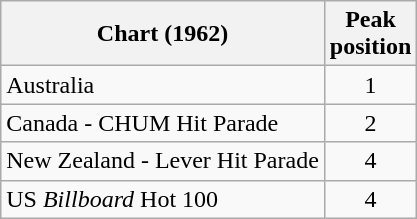<table class="wikitable sortable">
<tr>
<th align="left">Chart (1962)</th>
<th style="text-align:center;">Peak<br>position</th>
</tr>
<tr>
<td align="left">Australia</td>
<td style="text-align:center;">1</td>
</tr>
<tr>
<td align="left">Canada - CHUM Hit Parade</td>
<td style="text-align:center;">2</td>
</tr>
<tr>
<td>New Zealand - Lever Hit Parade</td>
<td style="text-align:center;">4</td>
</tr>
<tr>
<td align="left">US <em>Billboard</em> Hot 100</td>
<td style="text-align:center;">4</td>
</tr>
</table>
